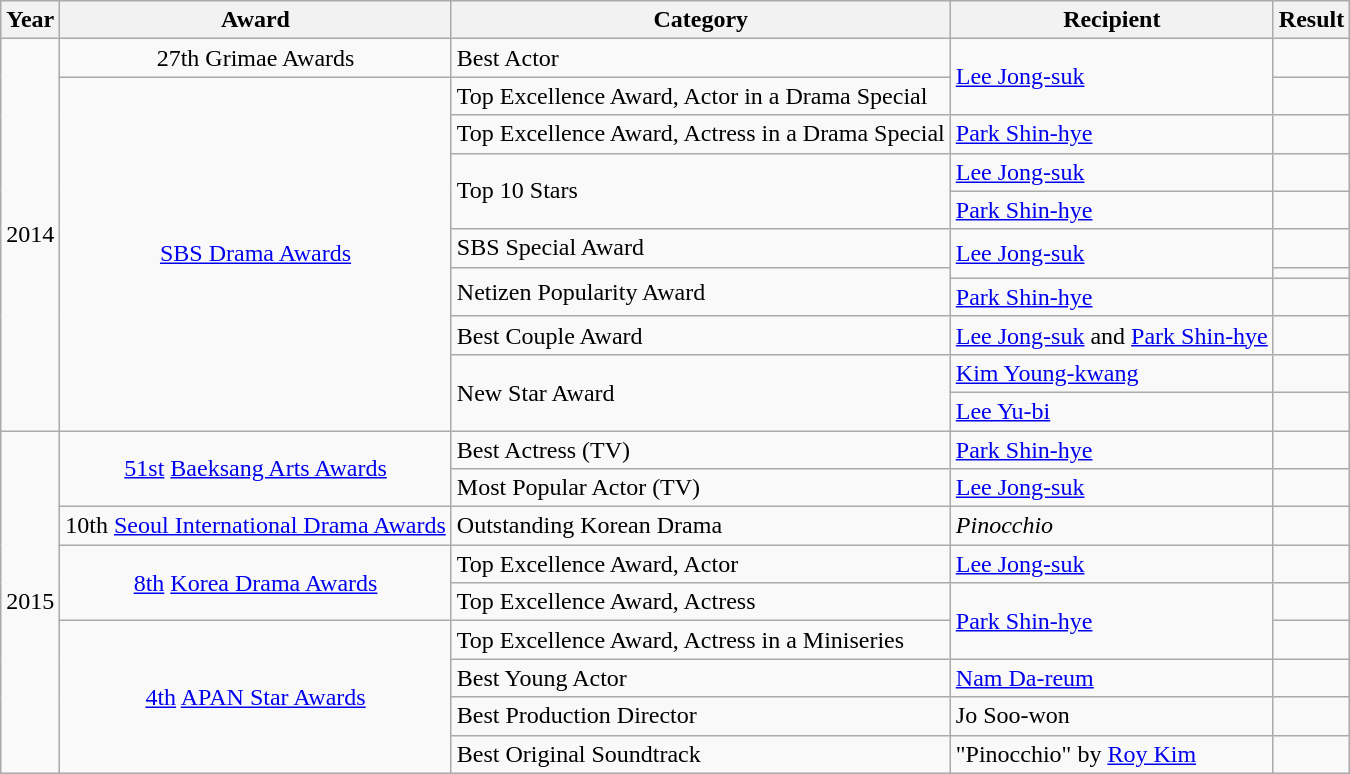<table class="wikitable">
<tr>
<th>Year</th>
<th>Award</th>
<th>Category</th>
<th>Recipient</th>
<th>Result</th>
</tr>
<tr>
<td rowspan=11>2014</td>
<td align="center">27th Grimae Awards</td>
<td>Best Actor</td>
<td rowspan="2"><a href='#'>Lee Jong-suk</a></td>
<td></td>
</tr>
<tr>
<td rowspan=10 align="center"><a href='#'>SBS Drama Awards</a></td>
<td>Top Excellence Award, Actor in a Drama Special</td>
<td></td>
</tr>
<tr>
<td>Top Excellence Award, Actress in a Drama Special</td>
<td><a href='#'>Park Shin-hye</a></td>
<td></td>
</tr>
<tr>
<td rowspan=2>Top 10 Stars</td>
<td><a href='#'>Lee Jong-suk</a></td>
<td></td>
</tr>
<tr>
<td><a href='#'>Park Shin-hye</a></td>
<td></td>
</tr>
<tr>
<td>SBS Special Award</td>
<td rowspan="2"><a href='#'>Lee Jong-suk</a></td>
<td></td>
</tr>
<tr>
<td rowspan=2>Netizen Popularity Award</td>
<td></td>
</tr>
<tr>
<td><a href='#'>Park Shin-hye</a></td>
<td></td>
</tr>
<tr>
<td>Best Couple Award</td>
<td><a href='#'>Lee Jong-suk</a> and <a href='#'>Park Shin-hye</a></td>
<td></td>
</tr>
<tr>
<td rowspan=2>New Star Award</td>
<td><a href='#'>Kim Young-kwang</a></td>
<td></td>
</tr>
<tr>
<td><a href='#'>Lee Yu-bi</a></td>
<td></td>
</tr>
<tr>
<td rowspan=9>2015</td>
<td rowspan=2 align="center"><a href='#'>51st</a> <a href='#'>Baeksang Arts Awards</a></td>
<td>Best Actress (TV)</td>
<td><a href='#'>Park Shin-hye</a></td>
<td></td>
</tr>
<tr>
<td>Most Popular Actor (TV)</td>
<td><a href='#'>Lee Jong-suk</a></td>
<td></td>
</tr>
<tr>
<td align="center">10th <a href='#'>Seoul International Drama Awards</a></td>
<td>Outstanding Korean Drama</td>
<td><em>Pinocchio</em></td>
<td></td>
</tr>
<tr>
<td rowspan=2 align="center"><a href='#'>8th</a> <a href='#'>Korea Drama Awards</a></td>
<td>Top Excellence Award, Actor</td>
<td><a href='#'>Lee Jong-suk</a></td>
<td></td>
</tr>
<tr>
<td>Top Excellence Award, Actress</td>
<td rowspan="2"><a href='#'>Park Shin-hye</a></td>
<td></td>
</tr>
<tr>
<td rowspan=4 align="center"><a href='#'>4th</a> <a href='#'>APAN Star Awards</a></td>
<td>Top Excellence Award, Actress in a Miniseries</td>
<td></td>
</tr>
<tr>
<td>Best Young Actor</td>
<td><a href='#'>Nam Da-reum</a></td>
<td></td>
</tr>
<tr>
<td>Best Production Director</td>
<td>Jo Soo-won</td>
<td></td>
</tr>
<tr>
<td>Best Original Soundtrack</td>
<td>"Pinocchio" by <a href='#'>Roy Kim</a></td>
<td></td>
</tr>
</table>
